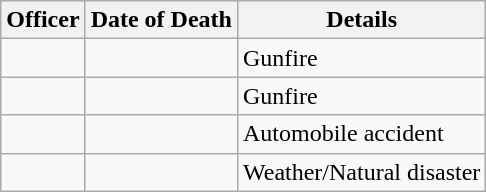<table class="wikitable">
<tr>
<th>Officer</th>
<th>Date of Death</th>
<th>Details</th>
</tr>
<tr>
<td></td>
<td></td>
<td>Gunfire</td>
</tr>
<tr>
<td></td>
<td></td>
<td>Gunfire</td>
</tr>
<tr>
<td></td>
<td></td>
<td>Automobile accident</td>
</tr>
<tr>
<td></td>
<td></td>
<td>Weather/Natural disaster</td>
</tr>
</table>
